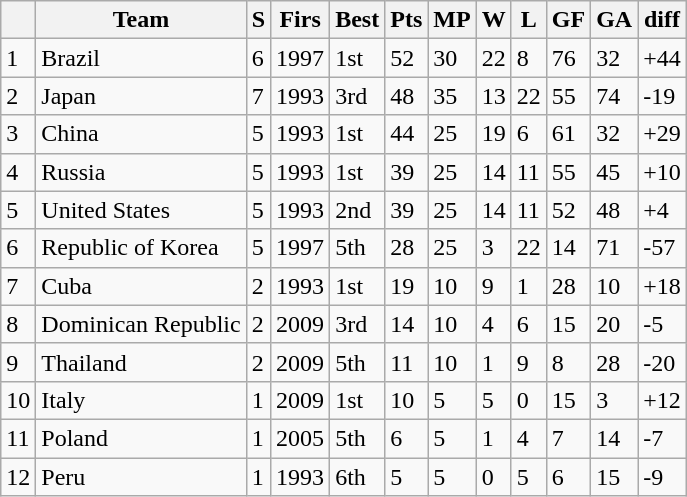<table class="wikitable">
<tr>
<th></th>
<th>Team</th>
<th><abbr>S</abbr></th>
<th><abbr>Firs</abbr></th>
<th><abbr>Best</abbr></th>
<th><abbr>Pts</abbr></th>
<th><abbr>MP</abbr></th>
<th><abbr>W</abbr></th>
<th><abbr>L</abbr></th>
<th><abbr>GF</abbr></th>
<th><abbr>GA</abbr></th>
<th><abbr>diff</abbr></th>
</tr>
<tr>
<td>1</td>
<td>Brazil</td>
<td>6</td>
<td>1997</td>
<td>1st</td>
<td>52</td>
<td>30</td>
<td>22</td>
<td>8</td>
<td>76</td>
<td>32</td>
<td>+44</td>
</tr>
<tr>
<td>2</td>
<td>Japan</td>
<td>7</td>
<td>1993</td>
<td>3rd</td>
<td>48</td>
<td>35</td>
<td>13</td>
<td>22</td>
<td>55</td>
<td>74</td>
<td>-19</td>
</tr>
<tr>
<td>3</td>
<td>China</td>
<td>5</td>
<td>1993</td>
<td>1st</td>
<td>44</td>
<td>25</td>
<td>19</td>
<td>6</td>
<td>61</td>
<td>32</td>
<td>+29</td>
</tr>
<tr>
<td>4</td>
<td>Russia</td>
<td>5</td>
<td>1993</td>
<td>1st</td>
<td>39</td>
<td>25</td>
<td>14</td>
<td>11</td>
<td>55</td>
<td>45</td>
<td>+10</td>
</tr>
<tr>
<td>5</td>
<td>United States</td>
<td>5</td>
<td>1993</td>
<td>2nd</td>
<td>39</td>
<td>25</td>
<td>14</td>
<td>11</td>
<td>52</td>
<td>48</td>
<td>+4</td>
</tr>
<tr>
<td>6</td>
<td>Republic of Korea</td>
<td>5</td>
<td>1997</td>
<td>5th</td>
<td>28</td>
<td>25</td>
<td>3</td>
<td>22</td>
<td>14</td>
<td>71</td>
<td>-57</td>
</tr>
<tr>
<td>7</td>
<td>Cuba</td>
<td>2</td>
<td>1993</td>
<td>1st</td>
<td>19</td>
<td>10</td>
<td>9</td>
<td>1</td>
<td>28</td>
<td>10</td>
<td>+18</td>
</tr>
<tr>
<td>8</td>
<td>Dominican Republic</td>
<td>2</td>
<td>2009</td>
<td>3rd</td>
<td>14</td>
<td>10</td>
<td>4</td>
<td>6</td>
<td>15</td>
<td>20</td>
<td>-5</td>
</tr>
<tr>
<td>9</td>
<td>Thailand</td>
<td>2</td>
<td>2009</td>
<td>5th</td>
<td>11</td>
<td>10</td>
<td>1</td>
<td>9</td>
<td>8</td>
<td>28</td>
<td>-20</td>
</tr>
<tr>
<td>10</td>
<td>Italy</td>
<td>1</td>
<td>2009</td>
<td>1st</td>
<td>10</td>
<td>5</td>
<td>5</td>
<td>0</td>
<td>15</td>
<td>3</td>
<td>+12</td>
</tr>
<tr>
<td>11</td>
<td>Poland</td>
<td>1</td>
<td>2005</td>
<td>5th</td>
<td>6</td>
<td>5</td>
<td>1</td>
<td>4</td>
<td>7</td>
<td>14</td>
<td>-7</td>
</tr>
<tr>
<td>12</td>
<td>Peru</td>
<td>1</td>
<td>1993</td>
<td>6th</td>
<td>5</td>
<td>5</td>
<td>0</td>
<td>5</td>
<td>6</td>
<td>15</td>
<td>-9</td>
</tr>
</table>
